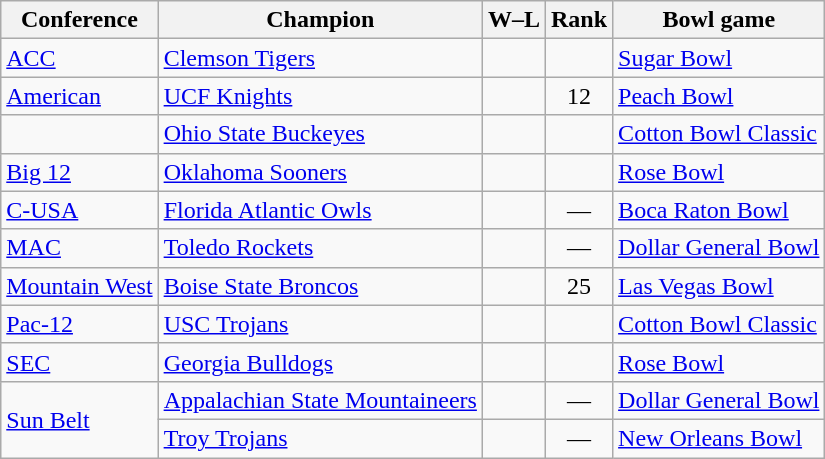<table class="wikitable sortable">
<tr>
<th>Conference</th>
<th>Champion</th>
<th>W–L</th>
<th>Rank</th>
<th>Bowl game</th>
</tr>
<tr>
<td><a href='#'>ACC</a></td>
<td><a href='#'>Clemson Tigers</a></td>
<td></td>
<td align=center></td>
<td><a href='#'>Sugar Bowl</a></td>
</tr>
<tr>
<td><a href='#'>American</a></td>
<td><a href='#'>UCF Knights</a></td>
<td></td>
<td align=center>12</td>
<td><a href='#'>Peach Bowl</a></td>
</tr>
<tr>
<td></td>
<td><a href='#'>Ohio State Buckeyes</a></td>
<td></td>
<td align=center></td>
<td><a href='#'>Cotton Bowl Classic</a></td>
</tr>
<tr>
<td><a href='#'>Big 12</a></td>
<td><a href='#'>Oklahoma Sooners</a></td>
<td></td>
<td align=center></td>
<td><a href='#'>Rose Bowl</a></td>
</tr>
<tr>
<td><a href='#'>C-USA</a></td>
<td><a href='#'>Florida Atlantic Owls</a></td>
<td></td>
<td align=center>—</td>
<td><a href='#'>Boca Raton Bowl</a></td>
</tr>
<tr>
<td><a href='#'>MAC</a></td>
<td><a href='#'>Toledo Rockets</a></td>
<td></td>
<td align=center>—</td>
<td><a href='#'>Dollar General Bowl</a></td>
</tr>
<tr>
<td><a href='#'>Mountain West</a></td>
<td><a href='#'>Boise State Broncos</a></td>
<td></td>
<td align=center>25</td>
<td><a href='#'>Las Vegas Bowl</a></td>
</tr>
<tr>
<td><a href='#'>Pac-12</a></td>
<td><a href='#'>USC Trojans</a></td>
<td></td>
<td align=center></td>
<td><a href='#'>Cotton Bowl Classic</a></td>
</tr>
<tr>
<td><a href='#'>SEC</a></td>
<td><a href='#'>Georgia Bulldogs</a></td>
<td></td>
<td align=center></td>
<td><a href='#'>Rose Bowl</a></td>
</tr>
<tr>
<td rowspan=2><a href='#'>Sun Belt</a></td>
<td><a href='#'>Appalachian State Mountaineers</a></td>
<td align=center></td>
<td align=center>—</td>
<td><a href='#'>Dollar General Bowl</a></td>
</tr>
<tr>
<td> <a href='#'>Troy Trojans</a></td>
<td></td>
<td align=center>—</td>
<td><a href='#'>New Orleans Bowl</a></td>
</tr>
</table>
